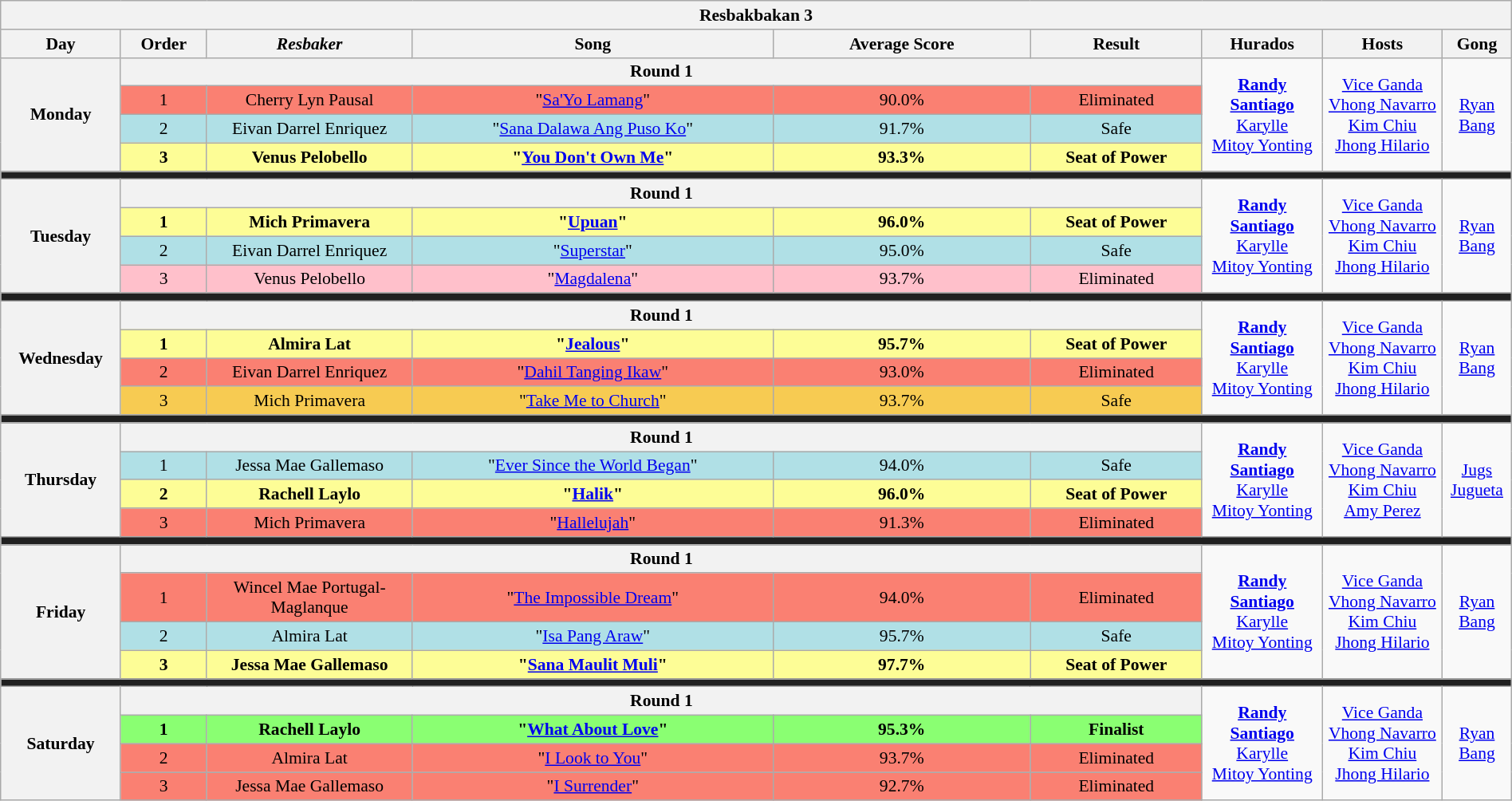<table class="wikitable mw-collapsible mw-collapsed" style="width:100%; text-align:center; font-size: 90%">
<tr>
<th colspan="9">Resbakbakan 3</th>
</tr>
<tr>
<th style="width:07%;">Day</th>
<th style="width:05%;">Order</th>
<th style="width:12%;"><em>Resbaker</em></th>
<th style="width:21%;">Song</th>
<th style="width:15%;">Average Score</th>
<th style="width:10%;">Result</th>
<th style="width:07%;">Hurados</th>
<th style="width:07%;">Hosts</th>
<th style="width:04%;">Gong</th>
</tr>
<tr>
<th rowspan="4">Monday<br></th>
<th colspan="5">Round 1</th>
<td rowspan="4"><strong><a href='#'>Randy Santiago</a></strong><br><a href='#'>Karylle</a><br><a href='#'>Mitoy Yonting</a></td>
<td rowspan="4"><a href='#'>Vice Ganda</a><br><a href='#'>Vhong Navarro</a><br><a href='#'>Kim Chiu</a><br><a href='#'>Jhong Hilario</a></td>
<td rowspan="4"><a href='#'>Ryan Bang</a></td>
</tr>
<tr>
<td style="background-color:salmon;">1</td>
<td style="background-color:salmon;">Cherry Lyn Pausal</td>
<td style="background-color:salmon;">"<a href='#'>Sa'Yo Lamang</a>"</td>
<td style="background-color:salmon;">90.0%</td>
<td style="background-color:salmon;">Eliminated</td>
</tr>
<tr>
<td style="background-color:#B0E0E6;">2</td>
<td style="background-color:#B0E0E6;">Eivan Darrel Enriquez</td>
<td style="background-color:#B0E0E6;">"<a href='#'>Sana Dalawa Ang Puso Ko</a>"</td>
<td style="background-color:#B0E0E6;">91.7%</td>
<td style="background-color:#B0E0E6;">Safe</td>
</tr>
<tr>
<td style="background-color:#FDFD96;"><strong>3</strong></td>
<td style="background-color:#FDFD96;"><strong>Venus Pelobello</strong></td>
<td style="background-color:#FDFD96;"><strong>"<a href='#'>You Don't Own Me</a>"</strong></td>
<td style="background-color:#FDFD96;"><strong>93.3%</strong></td>
<td style="background-color:#FDFD96;"><strong>Seat of Power</strong></td>
</tr>
<tr>
<td colspan="9" style="background-color:#202020;"></td>
</tr>
<tr>
<th rowspan="4">Tuesday<br></th>
<th colspan="5">Round 1</th>
<td rowspan="4"><strong><a href='#'>Randy Santiago</a></strong><br><a href='#'>Karylle</a><br><a href='#'>Mitoy Yonting</a></td>
<td rowspan="4"><a href='#'>Vice Ganda</a><br><a href='#'>Vhong Navarro</a><br><a href='#'>Kim Chiu</a><br><a href='#'>Jhong Hilario</a></td>
<td rowspan="4"><a href='#'>Ryan Bang</a></td>
</tr>
<tr>
<td style="background-color:#FDFD96;"><strong>1</strong></td>
<td style="background-color:#FDFD96;"><strong>Mich Primavera</strong></td>
<td style="background-color:#FDFD96;"><strong>"<a href='#'>Upuan</a>"</strong></td>
<td style="background-color:#FDFD96;"><strong>96.0%</strong></td>
<td style="background-color:#FDFD96;"><strong>Seat of Power</strong></td>
</tr>
<tr>
<td style="background-color:#B0E0E6;">2</td>
<td style="background-color:#B0E0E6;">Eivan Darrel Enriquez</td>
<td style="background-color:#B0E0E6;">"<a href='#'>Superstar</a>"</td>
<td style="background-color:#B0E0E6;">95.0%</td>
<td style="background-color:#B0E0E6;">Safe</td>
</tr>
<tr>
<td style="background-color:pink;">3</td>
<td style="background-color:pink;">Venus Pelobello</td>
<td style="background-color:pink;">"<a href='#'>Magdalena</a>"</td>
<td style="background-color:pink;">93.7%</td>
<td style="background-color:pink;">Eliminated</td>
</tr>
<tr>
<td colspan="9" style="background-color:#202020;"></td>
</tr>
<tr>
<th rowspan="4">Wednesday<br></th>
<th colspan="5">Round 1</th>
<td rowspan="4"><strong><a href='#'>Randy Santiago</a></strong><br><a href='#'>Karylle</a><br><a href='#'>Mitoy Yonting</a></td>
<td rowspan="4"><a href='#'>Vice Ganda</a><br><a href='#'>Vhong Navarro</a><br><a href='#'>Kim Chiu</a><br><a href='#'>Jhong Hilario</a></td>
<td rowspan="4"><a href='#'>Ryan Bang</a></td>
</tr>
<tr>
<td style="background-color:#FDFD96;"><strong>1</strong></td>
<td style="background-color:#FDFD96;"><strong>Almira Lat</strong></td>
<td style="background-color:#FDFD96;"><strong>"<a href='#'>Jealous</a>"</strong></td>
<td style="background-color:#FDFD96;"><strong>95.7%</strong></td>
<td style="background-color:#FDFD96;"><strong>Seat of Power</strong></td>
</tr>
<tr>
<td style="background-color:salmon;">2</td>
<td style="background-color:salmon;">Eivan Darrel Enriquez</td>
<td style="background-color:salmon;">"<a href='#'>Dahil Tanging Ikaw</a>"</td>
<td style="background-color:salmon;">93.0%</td>
<td style="background-color:salmon;">Eliminated</td>
</tr>
<tr>
<td style="background-color:#f7cb52;">3</td>
<td style="background-color:#f7cb52;">Mich Primavera</td>
<td style="background-color:#f7cb52;">"<a href='#'>Take Me to Church</a>"</td>
<td style="background-color:#f7cb52;">93.7%</td>
<td style="background-color:#f7cb52;">Safe</td>
</tr>
<tr>
<td colspan="9" style="background-color:#202020;"></td>
</tr>
<tr>
<th rowspan="4">Thursday<br></th>
<th colspan="5">Round 1</th>
<td rowspan="4"><strong><a href='#'>Randy Santiago</a></strong><br><a href='#'>Karylle</a><br><a href='#'>Mitoy Yonting</a></td>
<td rowspan="4"><a href='#'>Vice Ganda</a><br><a href='#'>Vhong Navarro</a><br><a href='#'>Kim Chiu</a><br><a href='#'>Amy Perez</a></td>
<td rowspan="4"><a href='#'>Jugs Jugueta</a></td>
</tr>
<tr>
<td style="background-color:#B0E0E6;">1</td>
<td style="background-color:#B0E0E6;">Jessa Mae Gallemaso</td>
<td style="background-color:#B0E0E6;">"<a href='#'>Ever Since the World Began</a>"</td>
<td style="background-color:#B0E0E6;">94.0%</td>
<td style="background-color:#B0E0E6;">Safe</td>
</tr>
<tr>
<td style="background-color:#FDFD96;"><strong>2</strong></td>
<td style="background-color:#FDFD96;"><strong>Rachell Laylo</strong></td>
<td style="background-color:#FDFD96;"><strong>"<a href='#'>Halik</a>"</strong></td>
<td style="background-color:#FDFD96;"><strong>96.0%</strong></td>
<td style="background-color:#FDFD96;"><strong>Seat of Power</strong></td>
</tr>
<tr>
<td style="background-color:salmon;">3</td>
<td style="background-color:salmon;">Mich Primavera</td>
<td style="background-color:salmon;">"<a href='#'>Hallelujah</a>"</td>
<td style="background-color:salmon;">91.3%</td>
<td style="background-color:salmon;">Eliminated</td>
</tr>
<tr>
<td colspan="9" style="background-color:#202020;"></td>
</tr>
<tr>
<th rowspan="4">Friday<br></th>
<th colspan="5">Round 1</th>
<td rowspan="4"><strong><a href='#'>Randy Santiago</a></strong><br><a href='#'>Karylle</a><br><a href='#'>Mitoy Yonting</a></td>
<td rowspan="4"><a href='#'>Vice Ganda</a><br><a href='#'>Vhong Navarro</a><br><a href='#'>Kim Chiu</a><br><a href='#'>Jhong Hilario</a></td>
<td rowspan="4"><a href='#'>Ryan Bang</a></td>
</tr>
<tr>
<td style="background-color:salmon;">1</td>
<td style="background-color:salmon;">Wincel Mae Portugal-Maglanque</td>
<td style="background-color:salmon;">"<a href='#'>The Impossible Dream</a>"</td>
<td style="background-color:salmon;">94.0%</td>
<td style="background-color:salmon;">Eliminated</td>
</tr>
<tr>
<td style="background-color:#B0E0E6;">2</td>
<td style="background-color:#B0E0E6;">Almira Lat</td>
<td style="background-color:#B0E0E6;">"<a href='#'>Isa Pang Araw</a>"</td>
<td style="background-color:#B0E0E6;">95.7%</td>
<td style="background-color:#B0E0E6;">Safe</td>
</tr>
<tr>
<td style="background-color:#FDFD96;"><strong>3</strong></td>
<td style="background-color:#FDFD96;"><strong>Jessa Mae Gallemaso</strong></td>
<td style="background-color:#FDFD96;"><strong>"<a href='#'>Sana Maulit Muli</a>"</strong></td>
<td style="background-color:#FDFD96;"><strong>97.7%</strong></td>
<td style="background-color:#FDFD96;"><strong>Seat of Power</strong></td>
</tr>
<tr>
<td colspan="9" style="background-color:#202020;"></td>
</tr>
<tr>
<th rowspan="7">Saturday<br></th>
<th colspan="5">Round 1</th>
<td rowspan="7"><strong><a href='#'>Randy Santiago</a></strong><br><a href='#'>Karylle</a><br><a href='#'>Mitoy Yonting</a></td>
<td rowspan="7"><a href='#'>Vice Ganda</a><br><a href='#'>Vhong Navarro</a><br><a href='#'>Kim Chiu</a><br><a href='#'>Jhong Hilario</a></td>
<td rowspan="7"><a href='#'>Ryan Bang</a></td>
</tr>
<tr>
<td style="background-color:#8aff72;"><strong>1</strong></td>
<td style="background-color:#8aff72;"><strong>Rachell Laylo</strong></td>
<td style="background-color:#8aff72;"><strong>"<a href='#'>What About Love</a>"</strong></td>
<td style="background-color:#8aff72;"><strong>95.3%</strong></td>
<td style="background-color:#8aff72;"><strong>Finalist</strong></td>
</tr>
<tr>
<td style="background-color:salmon;">2</td>
<td style="background-color:salmon;">Almira Lat</td>
<td style="background-color:salmon;">"<a href='#'>I Look to You</a>"</td>
<td style="background-color:salmon;">93.7%</td>
<td style="background-color:salmon;">Eliminated</td>
</tr>
<tr>
<td style="background-color:salmon;">3</td>
<td style="background-color:salmon;">Jessa Mae Gallemaso</td>
<td style="background-color:salmon;">"<a href='#'>I Surrender</a>"</td>
<td style="background-color:salmon;">92.7%</td>
<td style="background-color:salmon;">Eliminated</td>
</tr>
</table>
